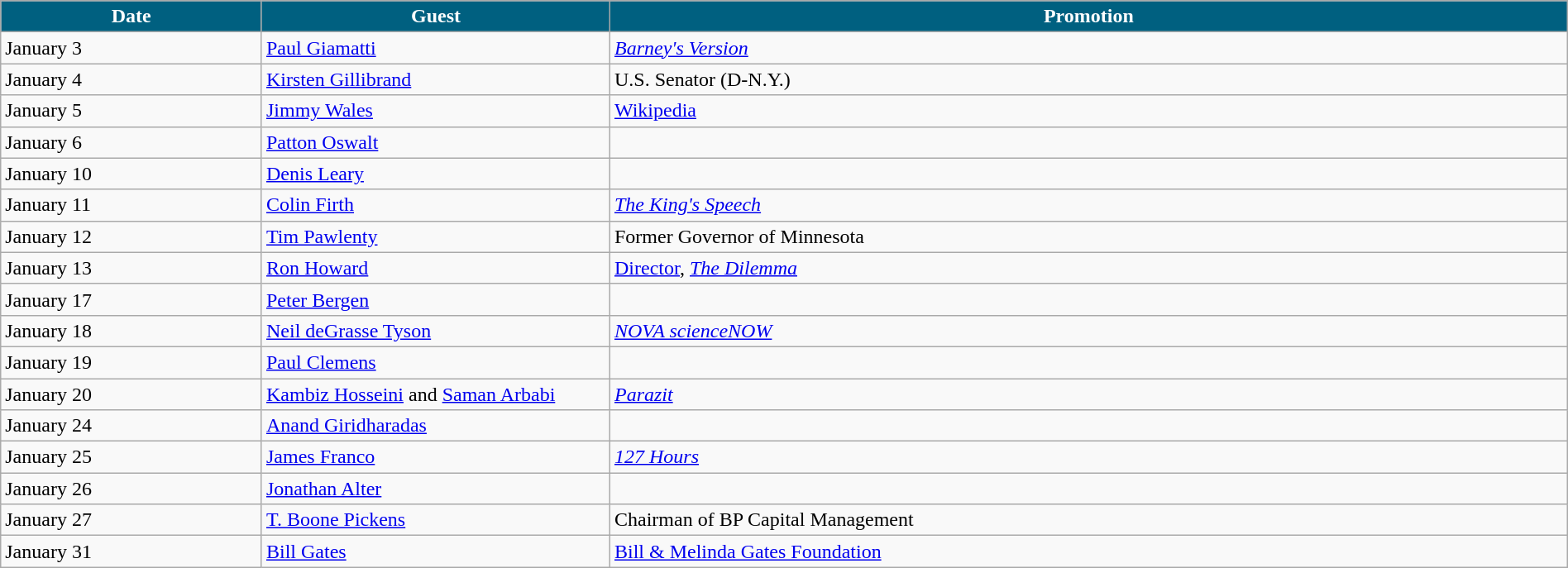<table class="wikitable" width="100%">
<tr bgcolor="#CCCCCC">
<th width="15%" style="background:#006080; color:#FFFFFF">Date</th>
<th width="20%" style="background:#006080; color:#FFFFFF">Guest</th>
<th width="55%" style="background:#006080; color:#FFFFFF">Promotion</th>
</tr>
<tr>
<td>January 3</td>
<td><a href='#'>Paul Giamatti</a></td>
<td><em><a href='#'>Barney's Version</a></em></td>
</tr>
<tr>
<td>January 4</td>
<td><a href='#'>Kirsten Gillibrand</a></td>
<td>U.S. Senator (D-N.Y.)</td>
</tr>
<tr>
<td>January 5</td>
<td><a href='#'>Jimmy Wales</a></td>
<td><a href='#'>Wikipedia</a></td>
</tr>
<tr>
<td>January 6</td>
<td><a href='#'>Patton Oswalt</a></td>
<td></td>
</tr>
<tr>
<td>January 10</td>
<td><a href='#'>Denis Leary</a></td>
<td></td>
</tr>
<tr>
<td>January 11</td>
<td><a href='#'>Colin Firth</a></td>
<td><em><a href='#'>The King's Speech</a></em></td>
</tr>
<tr>
<td>January 12</td>
<td><a href='#'>Tim Pawlenty</a></td>
<td>Former Governor of Minnesota</td>
</tr>
<tr>
<td>January 13</td>
<td><a href='#'>Ron Howard</a></td>
<td><a href='#'>Director</a>, <em><a href='#'>The Dilemma</a></em></td>
</tr>
<tr>
<td>January 17</td>
<td><a href='#'>Peter Bergen</a></td>
<td></td>
</tr>
<tr>
<td>January 18</td>
<td><a href='#'>Neil deGrasse Tyson</a></td>
<td><em><a href='#'>NOVA scienceNOW</a></em></td>
</tr>
<tr>
<td>January 19</td>
<td><a href='#'>Paul Clemens</a></td>
<td></td>
</tr>
<tr>
<td>January 20</td>
<td><a href='#'>Kambiz Hosseini</a> and <a href='#'>Saman Arbabi</a></td>
<td><em><a href='#'>Parazit</a></em></td>
</tr>
<tr>
<td>January 24</td>
<td><a href='#'>Anand Giridharadas</a></td>
<td></td>
</tr>
<tr>
<td>January 25</td>
<td><a href='#'>James Franco</a></td>
<td><em><a href='#'>127 Hours</a></em></td>
</tr>
<tr>
<td>January 26</td>
<td><a href='#'>Jonathan Alter</a></td>
<td></td>
</tr>
<tr>
<td>January 27</td>
<td><a href='#'>T. Boone Pickens</a></td>
<td>Chairman of BP Capital Management</td>
</tr>
<tr>
<td>January 31</td>
<td><a href='#'>Bill Gates</a></td>
<td><a href='#'>Bill & Melinda Gates Foundation</a></td>
</tr>
</table>
